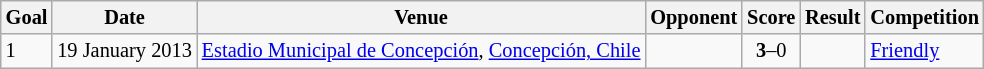<table class="wikitable" style="font-size:85%">
<tr>
<th>Goal</th>
<th>Date</th>
<th>Venue</th>
<th>Opponent</th>
<th>Score</th>
<th>Result</th>
<th>Competition</th>
</tr>
<tr>
<td>1</td>
<td>19 January 2013</td>
<td><a href='#'>Estadio Municipal de Concepción</a>, <a href='#'>Concepción, Chile</a></td>
<td align=left></td>
<td align=center><strong>3</strong>–0</td>
<td align=center></td>
<td><a href='#'>Friendly</a></td>
</tr>
</table>
